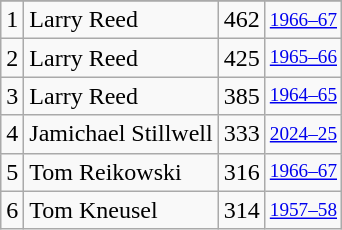<table class="wikitable">
<tr>
</tr>
<tr>
<td>1</td>
<td>Larry Reed</td>
<td>462</td>
<td style="font-size:80%;"><a href='#'>1966–67</a></td>
</tr>
<tr>
<td>2</td>
<td>Larry Reed</td>
<td>425</td>
<td style="font-size:80%;"><a href='#'>1965–66</a></td>
</tr>
<tr>
<td>3</td>
<td>Larry Reed</td>
<td>385</td>
<td style="font-size:80%;"><a href='#'>1964–65</a></td>
</tr>
<tr>
<td>4</td>
<td>Jamichael Stillwell</td>
<td>333</td>
<td style="font-size:80%;"><a href='#'>2024–25</a></td>
</tr>
<tr>
<td>5</td>
<td>Tom Reikowski</td>
<td>316</td>
<td style="font-size:80%;"><a href='#'>1966–67</a></td>
</tr>
<tr>
<td>6</td>
<td>Tom Kneusel</td>
<td>314</td>
<td style="font-size:80%;"><a href='#'>1957–58</a></td>
</tr>
</table>
